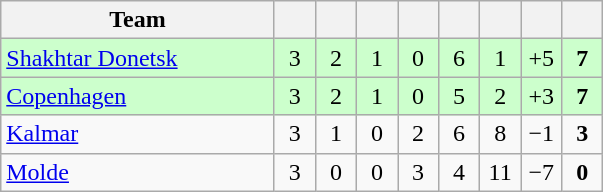<table class="wikitable" style="text-align: center;">
<tr>
<th width=175>Team</th>
<th width=20></th>
<th width=20></th>
<th width=20></th>
<th width=20></th>
<th width=20></th>
<th width=20></th>
<th width=20></th>
<th width=20></th>
</tr>
<tr bgcolor="ccffcc">
<td align=left> <a href='#'>Shakhtar Donetsk</a></td>
<td>3</td>
<td>2</td>
<td>1</td>
<td>0</td>
<td>6</td>
<td>1</td>
<td>+5</td>
<td><strong>7</strong></td>
</tr>
<tr bgcolor="ccffcc">
<td align=left> <a href='#'>Copenhagen</a></td>
<td>3</td>
<td>2</td>
<td>1</td>
<td>0</td>
<td>5</td>
<td>2</td>
<td>+3</td>
<td><strong>7</strong></td>
</tr>
<tr>
<td align=left> <a href='#'>Kalmar</a></td>
<td>3</td>
<td>1</td>
<td>0</td>
<td>2</td>
<td>6</td>
<td>8</td>
<td>−1</td>
<td><strong>3</strong></td>
</tr>
<tr>
<td align=left> <a href='#'>Molde</a></td>
<td>3</td>
<td>0</td>
<td>0</td>
<td>3</td>
<td>4</td>
<td>11</td>
<td>−7</td>
<td><strong>0</strong></td>
</tr>
</table>
